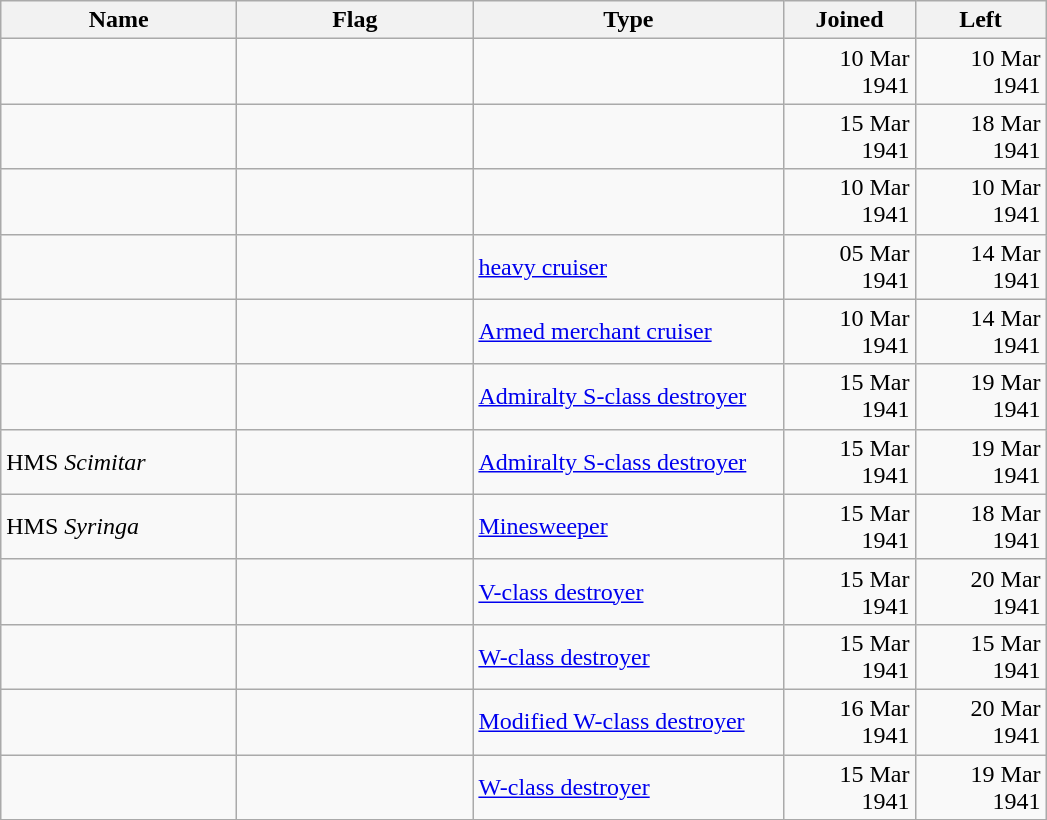<table class="wikitable sortable">
<tr>
<th scope="col" width="150px">Name</th>
<th scope="col" width="150px">Flag</th>
<th width="200px">Type</th>
<th width="80px">Joined</th>
<th width="80px">Left</th>
</tr>
<tr>
<td align="left"></td>
<td align="left"></td>
<td align="left"></td>
<td align="right">10 Mar 1941</td>
<td align="right">10 Mar 1941</td>
</tr>
<tr>
<td align="left"></td>
<td align="left"></td>
<td align="left"></td>
<td align="right">15 Mar 1941</td>
<td align="right">18 Mar 1941</td>
</tr>
<tr>
<td align="left"></td>
<td align="left"></td>
<td align="left"></td>
<td align="right">10 Mar 1941</td>
<td align="right">10 Mar 1941</td>
</tr>
<tr>
<td align="left"></td>
<td align="left"></td>
<td align="left"> <a href='#'>heavy cruiser</a></td>
<td align="right">05 Mar 1941</td>
<td align="right">14 Mar 1941</td>
</tr>
<tr>
<td align="left"></td>
<td align="left"></td>
<td align="left"><a href='#'>Armed merchant cruiser</a></td>
<td align="right">10 Mar 1941</td>
<td align="right">14 Mar 1941</td>
</tr>
<tr>
<td align="left"></td>
<td align="left"></td>
<td align="left"><a href='#'>Admiralty S-class destroyer</a></td>
<td align="right">15 Mar 1941</td>
<td align="right">19 Mar 1941</td>
</tr>
<tr>
<td align="left">HMS <em>Scimitar</em></td>
<td align="left"></td>
<td align="left"><a href='#'>Admiralty S-class destroyer</a></td>
<td align="right">15 Mar 1941</td>
<td align="right">19 Mar 1941</td>
</tr>
<tr>
<td align="left">HMS <em>Syringa</em></td>
<td align="left"></td>
<td align="left"><a href='#'>Minesweeper</a></td>
<td align="right">15 Mar 1941</td>
<td align="right">18 Mar 1941</td>
</tr>
<tr>
<td align="left"></td>
<td align="left"></td>
<td align="left"><a href='#'>V-class destroyer</a></td>
<td align="right">15 Mar 1941</td>
<td align="right">20 Mar 1941</td>
</tr>
<tr>
<td align="left"></td>
<td align="left"></td>
<td align="left"><a href='#'>W-class destroyer</a></td>
<td align="right">15 Mar 1941</td>
<td align="right">15 Mar 1941</td>
</tr>
<tr>
<td align="left"></td>
<td align="left"></td>
<td align="left"><a href='#'>Modified W-class destroyer</a></td>
<td align="right">16 Mar 1941</td>
<td align="right">20 Mar 1941</td>
</tr>
<tr>
<td align="left"></td>
<td align="left"></td>
<td align="left"><a href='#'>W-class destroyer</a></td>
<td align="right">15 Mar 1941</td>
<td align="right">19 Mar 1941</td>
</tr>
<tr>
</tr>
</table>
